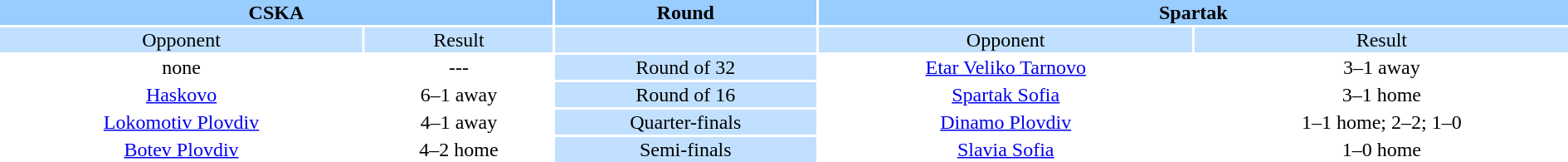<table width="100%" style="text-align:center">
<tr valign=top bgcolor=#99ccff>
<th colspan=2 style="width:1*">CSKA</th>
<th><strong>Round</strong></th>
<th colspan=2 style="width:1*">Spartak</th>
</tr>
<tr valign=top bgcolor=#c1e0ff>
<td>Opponent</td>
<td>Result</td>
<td bgcolor=#c1e0ff></td>
<td>Opponent</td>
<td>Result</td>
</tr>
<tr>
<td>none</td>
<td>---</td>
<td bgcolor="#c1e0ff">Round of 32</td>
<td><a href='#'>Etar Veliko Tarnovo</a></td>
<td>3–1 away</td>
</tr>
<tr>
<td><a href='#'>Haskovo</a></td>
<td>6–1 away</td>
<td bgcolor="#c1e0ff">Round of 16</td>
<td><a href='#'>Spartak Sofia</a></td>
<td>3–1 home</td>
</tr>
<tr>
<td><a href='#'>Lokomotiv Plovdiv</a></td>
<td>4–1 away</td>
<td bgcolor="#c1e0ff">Quarter-finals</td>
<td><a href='#'>Dinamo Plovdiv</a></td>
<td>1–1 home; 2–2; 1–0</td>
</tr>
<tr>
<td><a href='#'>Botev Plovdiv</a></td>
<td>4–2 home</td>
<td bgcolor="#c1e0ff">Semi-finals</td>
<td><a href='#'>Slavia Sofia</a></td>
<td>1–0 home</td>
</tr>
</table>
